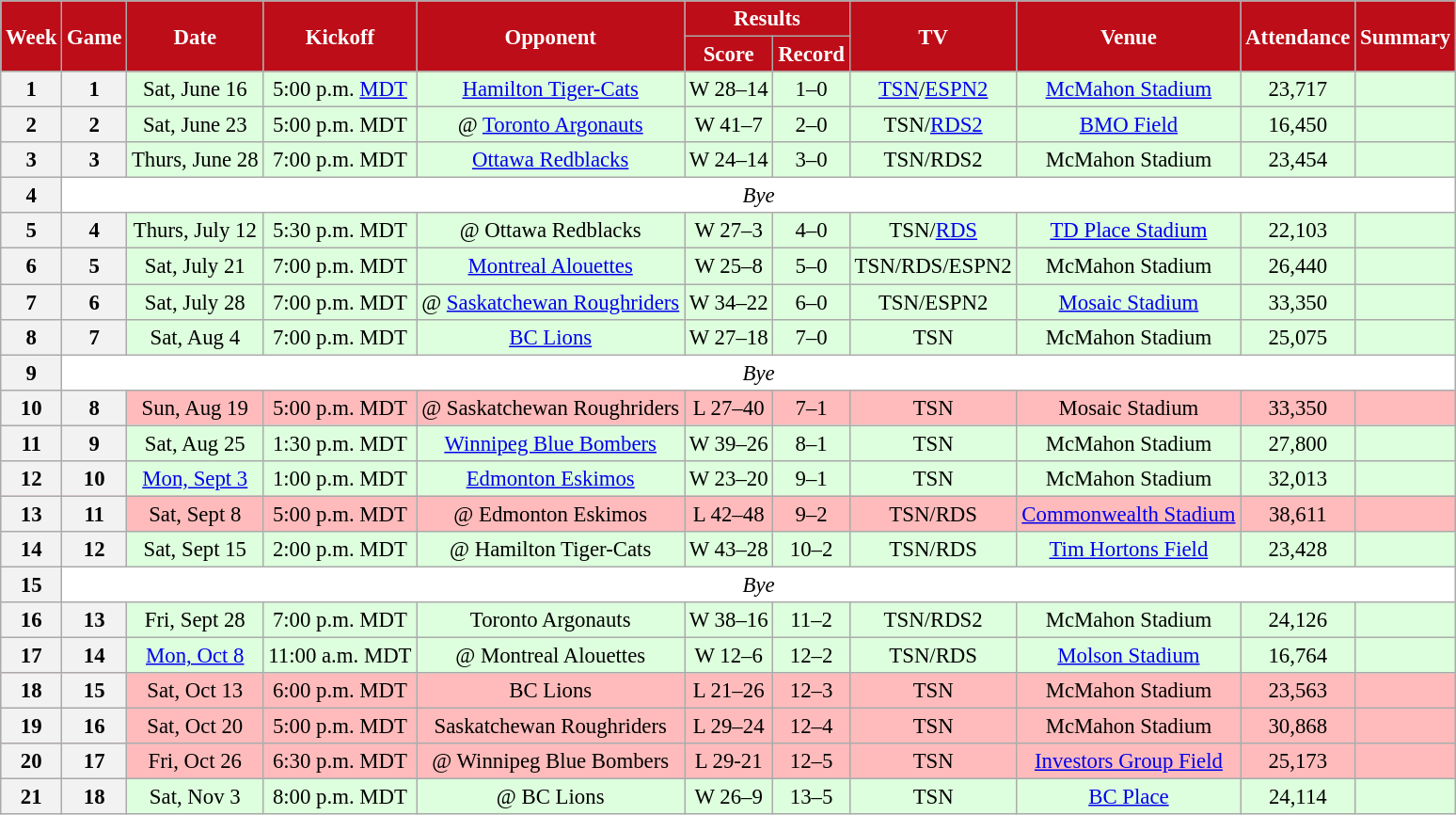<table class="wikitable" style="font-size: 95%;">
<tr>
<th rowspan="2" style="background:#BD0D18;color:#FFFFFF;">Week</th>
<th rowspan="2" style="background:#BD0D18;color:#FFFFFF;">Game</th>
<th rowspan="2" style="background:#BD0D18;color:#FFFFFF;">Date</th>
<th rowspan="2" style="background:#BD0D18;color:#FFFFFF;">Kickoff</th>
<th rowspan="2" style="background:#BD0D18;color:#FFFFFF;">Opponent</th>
<th colspan="2" style="background:#BD0D18;color:#FFFFFF;">Results</th>
<th rowspan="2" style="background:#BD0D18;color:#FFFFFF;">TV</th>
<th rowspan="2" style="background:#BD0D18;color:#FFFFFF;">Venue</th>
<th rowspan="2" style="background:#BD0D18;color:#FFFFFF;">Attendance</th>
<th rowspan="2" style="background:#BD0D18;color:#FFFFFF;">Summary</th>
</tr>
<tr>
<th style="background:#BD0D18;color:#FFFFFF;">Score</th>
<th style="background:#BD0D18;color:#FFFFFF;">Record</th>
</tr>
<tr bgcolor="ddffdd" align="center" =>
<th align="center"><strong>1</strong></th>
<th align="center"><strong>1</strong></th>
<td align="center">Sat, June 16</td>
<td align="center">5:00 p.m. <a href='#'>MDT</a></td>
<td align="center"><a href='#'>Hamilton Tiger-Cats</a></td>
<td align="center">W 28–14</td>
<td align="center">1–0</td>
<td align="center"><a href='#'>TSN</a>/<a href='#'>ESPN2</a></td>
<td align="center"><a href='#'>McMahon Stadium</a></td>
<td align="center">23,717</td>
<td align="center"></td>
</tr>
<tr bgcolor="ddffdd" align="center" =>
<th align="center"><strong>2</strong></th>
<th align="center"><strong>2</strong></th>
<td align="center">Sat, June 23</td>
<td align="center">5:00 p.m. MDT</td>
<td align="center">@ <a href='#'>Toronto Argonauts</a></td>
<td align="center">W 41–7</td>
<td align="center">2–0</td>
<td align="center">TSN/<a href='#'>RDS2</a></td>
<td align="center"><a href='#'>BMO Field</a></td>
<td align="center">16,450</td>
<td align="center"></td>
</tr>
<tr bgcolor="ddffdd" align="center" =>
<th align="center"><strong>3</strong></th>
<th align="center"><strong>3</strong></th>
<td align="center">Thurs, June 28</td>
<td align="center">7:00 p.m. MDT</td>
<td align="center"><a href='#'>Ottawa Redblacks</a></td>
<td align="center">W 24–14</td>
<td align="center">3–0</td>
<td align="center">TSN/RDS2</td>
<td align="center">McMahon Stadium</td>
<td align="center">23,454</td>
<td align="center"></td>
</tr>
<tr bgcolor="ffffff" align="center" =>
<th align="center"><strong>4</strong></th>
<td colspan="10" valign="middle" align="center"><em>Bye</em></td>
</tr>
<tr bgcolor="ddffdd" align="center" =>
<th align="center"><strong>5</strong></th>
<th align="center"><strong>4</strong></th>
<td align="center">Thurs, July 12</td>
<td align="center">5:30 p.m. MDT</td>
<td align="center">@ Ottawa Redblacks</td>
<td align="center">W 27–3</td>
<td align="center">4–0</td>
<td align="center">TSN/<a href='#'>RDS</a></td>
<td align="center"><a href='#'>TD Place Stadium</a></td>
<td align="center">22,103</td>
<td align="center"></td>
</tr>
<tr bgcolor="ddffdd" align="center" =>
<th align="center"><strong>6</strong></th>
<th align="center"><strong>5</strong></th>
<td align="center">Sat, July 21</td>
<td align="center">7:00 p.m. MDT</td>
<td align="center"><a href='#'>Montreal Alouettes</a></td>
<td align="center">W 25–8</td>
<td align="center">5–0</td>
<td align="center">TSN/RDS/ESPN2</td>
<td align="center">McMahon Stadium</td>
<td align="center">26,440</td>
<td align="center"></td>
</tr>
<tr bgcolor="ddffdd" align="center" =>
<th align="center"><strong>7</strong></th>
<th align="center"><strong>6</strong></th>
<td align="center">Sat, July 28</td>
<td align="center">7:00 p.m. MDT</td>
<td align="center">@ <a href='#'>Saskatchewan Roughriders</a></td>
<td align="center">W 34–22</td>
<td align="center">6–0</td>
<td align="center">TSN/ESPN2</td>
<td align="center"><a href='#'>Mosaic Stadium</a></td>
<td align="center">33,350</td>
<td align="center"></td>
</tr>
<tr bgcolor="ddffdd" align="center" =>
<th align="center"><strong>8</strong></th>
<th align="center"><strong>7</strong></th>
<td align="center">Sat, Aug 4</td>
<td align="center">7:00 p.m. MDT</td>
<td align="center"><a href='#'>BC Lions</a></td>
<td align="center">W 27–18</td>
<td align="center">7–0</td>
<td align="center">TSN</td>
<td align="center">McMahon Stadium</td>
<td align="center">25,075</td>
<td align="center"></td>
</tr>
<tr bgcolor="ffffff" align="center" =>
<th align="center"><strong>9</strong></th>
<td colspan="10" valign="middle" align="center"><em>Bye</em></td>
</tr>
<tr bgcolor="ffbbbb" align="center" =>
<th align="center"><strong>10</strong></th>
<th align="center"><strong>8</strong></th>
<td align="center">Sun, Aug 19</td>
<td align="center">5:00 p.m. MDT</td>
<td align="center">@ Saskatchewan Roughriders</td>
<td align="center">L 27–40</td>
<td align="center">7–1</td>
<td align="center">TSN</td>
<td align="center">Mosaic Stadium</td>
<td align="center">33,350</td>
<td align="center"></td>
</tr>
<tr bgcolor="ddffdd" align="center" =>
<th align="center"><strong>11</strong></th>
<th align="center"><strong>9</strong></th>
<td align="center">Sat, Aug 25</td>
<td align="center">1:30 p.m. MDT</td>
<td align="center"><a href='#'>Winnipeg Blue Bombers</a></td>
<td align="center">W 39–26</td>
<td align="center">8–1</td>
<td align="center">TSN</td>
<td align="center">McMahon Stadium</td>
<td align="center">27,800</td>
<td align="center"></td>
</tr>
<tr bgcolor="ddffdd" align="center" =>
<th align="center"><strong>12</strong></th>
<th align="center"><strong>10</strong></th>
<td align="center"><a href='#'>Mon, Sept 3</a></td>
<td align="center">1:00 p.m. MDT</td>
<td align="center"><a href='#'>Edmonton Eskimos</a></td>
<td align="center">W 23–20</td>
<td align="center">9–1</td>
<td align="center">TSN</td>
<td align="center">McMahon Stadium</td>
<td align="center">32,013</td>
<td align="center"></td>
</tr>
<tr bgcolor="ffbbbb" align="center" =>
<th align="center"><strong>13</strong></th>
<th align="center"><strong>11</strong></th>
<td align="center">Sat, Sept 8</td>
<td align="center">5:00 p.m. MDT</td>
<td align="center">@ Edmonton Eskimos</td>
<td align="center">L 42–48</td>
<td align="center">9–2</td>
<td align="center">TSN/RDS</td>
<td align="center"><a href='#'>Commonwealth Stadium</a></td>
<td align="center">38,611</td>
<td align="center"></td>
</tr>
<tr bgcolor="ddffdd" align="center" =>
<th align="center"><strong>14</strong></th>
<th align="center"><strong>12</strong></th>
<td align="center">Sat, Sept 15</td>
<td align="center">2:00 p.m. MDT</td>
<td align="center">@ Hamilton Tiger-Cats</td>
<td align="center">W 43–28</td>
<td align="center">10–2</td>
<td align="center">TSN/RDS</td>
<td align="center"><a href='#'>Tim Hortons Field</a></td>
<td align="center">23,428</td>
<td align="center"></td>
</tr>
<tr bgcolor="ffffff" align="center" =>
<th align="center"><strong>15</strong></th>
<td colspan="10" valign="middle" align="center"><em>Bye</em></td>
</tr>
<tr bgcolor="ddffdd" align="center" =>
<th align="center"><strong>16</strong></th>
<th align="center"><strong>13</strong></th>
<td align="center">Fri, Sept 28</td>
<td align="center">7:00 p.m. MDT</td>
<td align="center">Toronto Argonauts</td>
<td align="center">W 38–16</td>
<td align="center">11–2</td>
<td align="center">TSN/RDS2</td>
<td align="center">McMahon Stadium</td>
<td align="center">24,126</td>
<td align="center"></td>
</tr>
<tr bgcolor="ddffdd" align="center" =>
<th align="center"><strong>17</strong></th>
<th align="center"><strong>14</strong></th>
<td align="center"><a href='#'>Mon, Oct 8</a></td>
<td align="center">11:00 a.m. MDT</td>
<td align="center">@ Montreal Alouettes</td>
<td align="center">W 12–6</td>
<td align="center">12–2</td>
<td align="center">TSN/RDS</td>
<td align="center"><a href='#'>Molson Stadium</a></td>
<td align="center">16,764</td>
<td align="center"></td>
</tr>
<tr bgcolor="ffbbbb" align="center" =>
<th align="center"><strong>18</strong></th>
<th align="center"><strong>15</strong></th>
<td align="center">Sat, Oct 13</td>
<td align="center">6:00 p.m. MDT</td>
<td align="center">BC Lions</td>
<td align="center">L 21–26</td>
<td align="center">12–3</td>
<td align="center">TSN</td>
<td align="center">McMahon Stadium</td>
<td align="center">23,563</td>
<td align="center"></td>
</tr>
<tr bgcolor="ffbbbb" align="center" =>
<th align="center"><strong>19</strong></th>
<th align="center"><strong>16</strong></th>
<td align="center">Sat, Oct 20</td>
<td align="center">5:00 p.m. MDT</td>
<td align="center">Saskatchewan Roughriders</td>
<td align="center">L 29–24</td>
<td align="center">12–4</td>
<td align="center">TSN</td>
<td align="center">McMahon Stadium</td>
<td align="center">30,868</td>
<td align="center"></td>
</tr>
<tr bgcolor="ffbbbb" align="center" =>
<th align="center"><strong>20</strong></th>
<th align="center"><strong>17</strong></th>
<td align="center">Fri, Oct 26</td>
<td align="center">6:30 p.m. MDT</td>
<td align="center">@ Winnipeg Blue Bombers</td>
<td align="center">L 29-21</td>
<td align="center">12–5</td>
<td align="center">TSN</td>
<td align="center"><a href='#'>Investors Group Field</a></td>
<td align="center">25,173</td>
<td align="center"></td>
</tr>
<tr bgcolor="ddffdd" align="center" =>
<th align="center"><strong>21</strong></th>
<th align="center"><strong>18</strong></th>
<td align="center">Sat, Nov 3</td>
<td align="center">8:00 p.m. MDT</td>
<td align="center">@ BC Lions</td>
<td align="center">W 26–9</td>
<td align="center">13–5</td>
<td align="center">TSN</td>
<td align="center"><a href='#'>BC Place</a></td>
<td align="center">24,114</td>
<td align="center"></td>
</tr>
</table>
